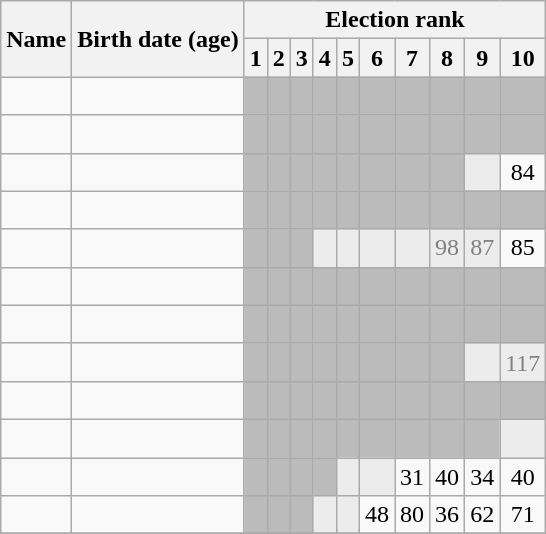<table class="wikitable sortable"  style="text-align:center;">
<tr>
<th rowspan="2">Name</th>
<th rowspan="2">Birth date (age)</th>
<th colspan="10" class="unsortable">Election rank</th>
</tr>
<tr>
<th data-sort-type="number">1</th>
<th data-sort-type="number">2</th>
<th data-sort-type="number">3</th>
<th data-sort-type="number">4</th>
<th data-sort-type="number">5</th>
<th data-sort-type="number">6</th>
<th date-sort-type="number">7</th>
<th data-sort-type="number">8</th>
<th data-sort-type="number">9</th>
<th data-sort-type="number">10</th>
</tr>
<tr>
<td style="text-align:left;" data-sort-value="Ishibashi, Ibuki"></td>
<td style="text-align:left;"></td>
<td style="background:#bbb;"> </td>
<td style="background:#bbb;"> </td>
<td style="background:#bbb;"> </td>
<td style="background:#bbb;"> </td>
<td style="background:#bbb;"> </td>
<td style="background:#bbb;"> </td>
<td style="background:#bbb;"> </td>
<td style="background:#bbb;"> </td>
<td style="background:#bbb;"> </td>
<td style="background:#bbb;"> </td>
</tr>
<tr>
<td style="text-align:left;" data-sort-value="Ichimura, Airi"></td>
<td style="text-align:left;"></td>
<td style="background:#bbb;"> </td>
<td style="background:#bbb;"> </td>
<td style="background:#bbb;"> </td>
<td style="background:#bbb;"> </td>
<td style="background:#bbb;"> </td>
<td style="background:#bbb;"> </td>
<td style="background:#bbb;"> </td>
<td style="background:#bbb;"> </td>
<td style="background:#bbb;"> </td>
<td style="background:#bbb;"> </td>
</tr>
<tr>
<td style="text-align:left;" data-sort-value="Unjō, Hirona"></td>
<td style="text-align:left;"></td>
<td style="background:#bbb;"> </td>
<td style="background:#bbb;"> </td>
<td style="background:#bbb;"> </td>
<td style="background:#bbb;"> </td>
<td style="background:#bbb;"> </td>
<td style="background:#bbb;"> </td>
<td style="background:#bbb;"> </td>
<td style="background:#bbb;"> </td>
<td style="background:#ececec; color:gray;"></td>
<td>84</td>
</tr>
<tr>
<td style="text-align:left;" data-sort-value="Kawahira, Hijiri"></td>
<td style="text-align:left;"></td>
<td style="background:#bbb;"> </td>
<td style="background:#bbb;"> </td>
<td style="background:#bbb;"> </td>
<td style="background:#bbb;"> </td>
<td style="background:#bbb;"> </td>
<td style="background:#bbb;"> </td>
<td style="background:#bbb;"> </td>
<td style="background:#bbb;"> </td>
<td style="background:#bbb;"> </td>
<td style="background:#bbb;"> </td>
</tr>
<tr>
<td style="text-align:left;" data-sort-value="Shimono, Yuki"></td>
<td style="text-align:left;"></td>
<td style="background:#bbb;"> </td>
<td style="background:#bbb;"> </td>
<td style="background:#bbb;"> </td>
<td style="background:#ececec; color:gray;"></td>
<td style="background:#ececec; color:gray;"></td>
<td style="background:#ececec; color:gray;"></td>
<td style="background:#ececec; color:gray;"></td>
<td style="background:#ececec; color:gray;">98</td>
<td style="background:#ececec; color:gray;">87</td>
<td>85</td>
</tr>
<tr>
<td style="text-align:left;" data-sort-value="Takemoto, Kurumi"></td>
<td style="text-align:left;"></td>
<td style="background:#bbb;"> </td>
<td style="background:#bbb;"> </td>
<td style="background:#bbb;"> </td>
<td style="background:#bbb;"> </td>
<td style="background:#bbb;"> </td>
<td style="background:#bbb;"> </td>
<td style="background:#bbb;"> </td>
<td style="background:#bbb;"> </td>
<td style="background:#bbb;"> </td>
<td style="background:#bbb;"> </td>
</tr>
<tr>
<td style="text-align:left;" data-sort-value="Tanaka, Iori"></td>
<td style="text-align:left;"></td>
<td style="background:#bbb;"> </td>
<td style="background:#bbb;"> </td>
<td style="background:#bbb;"> </td>
<td style="background:#bbb;"> </td>
<td style="background:#bbb;"> </td>
<td style="background:#bbb;"> </td>
<td style="background:#bbb;"> </td>
<td style="background:#bbb;"> </td>
<td style="background:#bbb;"> </td>
<td style="background:#bbb;"> </td>
</tr>
<tr>
<td style="text-align:left;" data-sort-value="Jitoe, Nene"></td>
<td style="text-align:left;"></td>
<td style="background:#bbb;"> </td>
<td style="background:#bbb;"> </td>
<td style="background:#bbb;"> </td>
<td style="background:#bbb;"> </td>
<td style="background:#bbb;"> </td>
<td style="background:#bbb;"> </td>
<td style="background:#bbb;"> </td>
<td style="background:#bbb;"> </td>
<td style="background:#ececec; color:gray;"></td>
<td style="background:#ececec; color:gray;">117</td>
</tr>
<tr>
<td style="text-align:left;" data-sort-value="Nagano, Miyabi"></td>
<td style="text-align:left;"></td>
<td style="background:#bbb;"> </td>
<td style="background:#bbb;"> </td>
<td style="background:#bbb;"> </td>
<td style="background:#bbb;"> </td>
<td style="background:#bbb;"> </td>
<td style="background:#bbb;"> </td>
<td style="background:#bbb;"> </td>
<td style="background:#bbb;"> </td>
<td style="background:#bbb;"> </td>
<td style="background:#bbb;"> </td>
</tr>
<tr>
<td style="text-align:left;" data-sort-value="Baba, Sayaka"></td>
<td style="text-align:left;"></td>
<td style="background:#bbb;"> </td>
<td style="background:#bbb;"> </td>
<td style="background:#bbb;"> </td>
<td style="background:#bbb;"> </td>
<td style="background:#bbb;"> </td>
<td style="background:#bbb;"> </td>
<td style="background:#bbb;"> </td>
<td style="background:#bbb;"> </td>
<td style="background:#bbb;"> </td>
<td style="background:#ececec; color:gray;"></td>
</tr>
<tr>
<td style="text-align:left;" data-sort-value="Fuchigami, Mai "></td>
<td style="text-align:left;"></td>
<td style="background:#bbb;"> </td>
<td style="background:#bbb;"> </td>
<td style="background:#bbb;"> </td>
<td style="background:#bbb;"> </td>
<td style="background:#ececec; color:gray;"></td>
<td style="background:#ececec; color:gray;"></td>
<td>31</td>
<td>40</td>
<td>34</td>
<td>40</td>
</tr>
<tr>
<td style="text-align:left;" data-sort-value="Motomura, Aoi"></td>
<td style="text-align:left;"></td>
<td style="background:#bbb;"> </td>
<td style="background:#bbb;"> </td>
<td style="background:#bbb;"> </td>
<td style="background:#ececec; color:gray;"></td>
<td style="background:#ececec; color:gray;"></td>
<td>48</td>
<td>80</td>
<td>36</td>
<td>62</td>
<td>71</td>
</tr>
<tr>
</tr>
</table>
